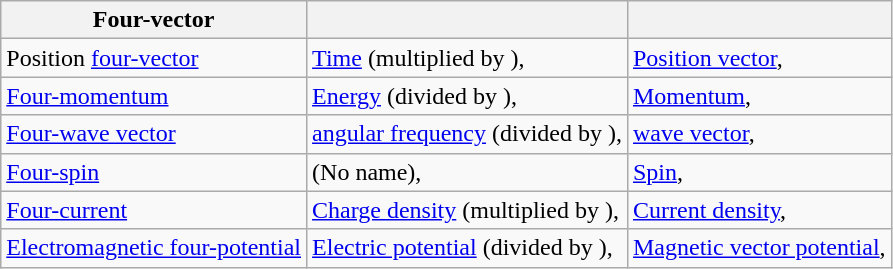<table class="wikitable">
<tr>
<th>Four-vector</th>
<th></th>
<th></th>
</tr>
<tr>
<td>Position <a href='#'>four-vector</a></td>
<td><a href='#'>Time</a> (multiplied by ), </td>
<td><a href='#'>Position vector</a>, </td>
</tr>
<tr>
<td><a href='#'>Four-momentum</a></td>
<td><a href='#'>Energy</a> (divided by ), </td>
<td><a href='#'>Momentum</a>, </td>
</tr>
<tr>
<td><a href='#'>Four-wave vector</a></td>
<td><a href='#'>angular frequency</a> (divided by ), </td>
<td><a href='#'>wave vector</a>, </td>
</tr>
<tr>
<td><a href='#'>Four-spin</a></td>
<td>(No name), </td>
<td><a href='#'>Spin</a>, </td>
</tr>
<tr>
<td><a href='#'>Four-current</a></td>
<td><a href='#'>Charge density</a> (multiplied by ), </td>
<td><a href='#'>Current density</a>, </td>
</tr>
<tr>
<td><a href='#'>Electromagnetic four-potential</a></td>
<td><a href='#'>Electric potential</a> (divided by ), </td>
<td><a href='#'>Magnetic vector potential</a>, </td>
</tr>
</table>
